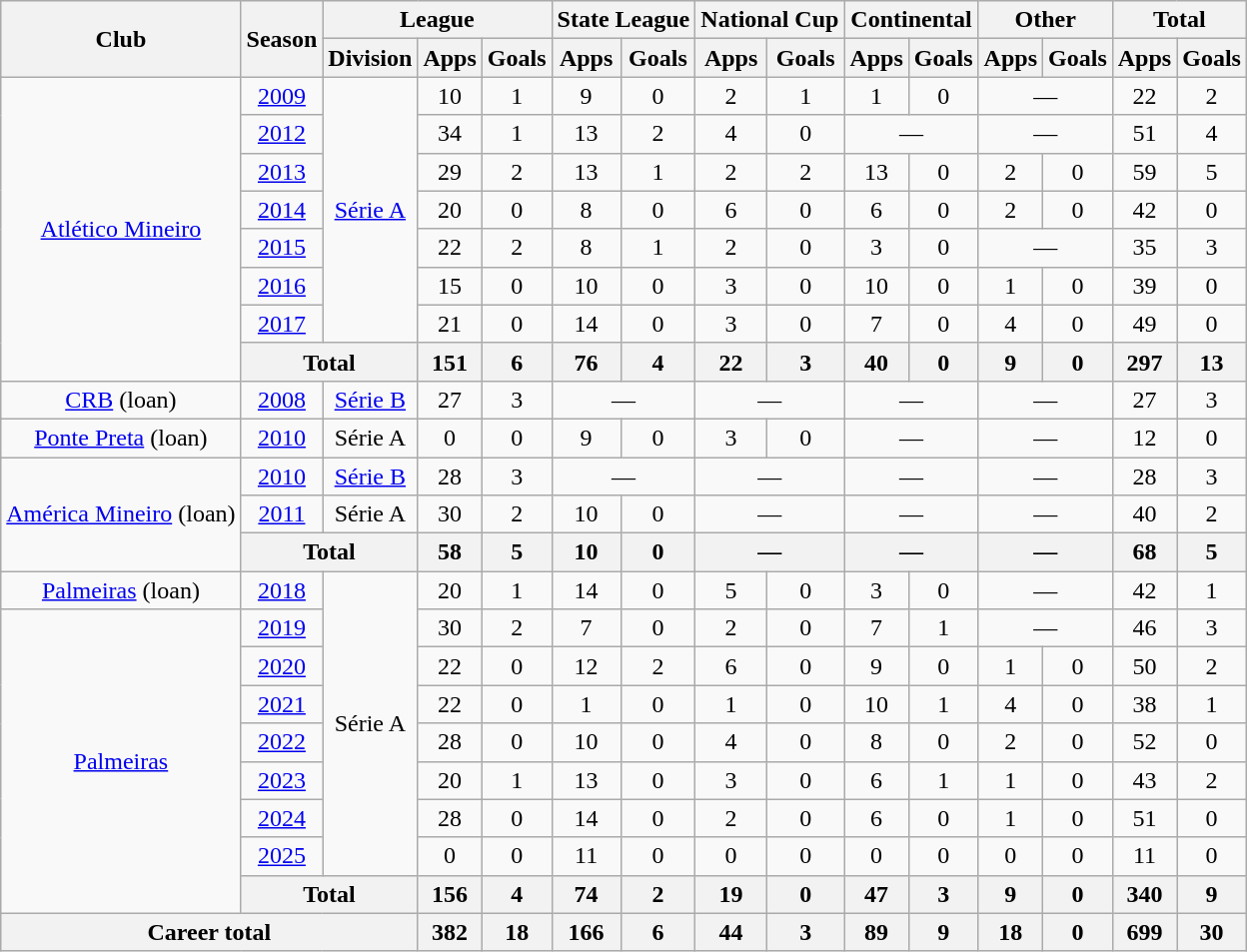<table class="wikitable" style="text-align: center;">
<tr>
<th rowspan="2">Club</th>
<th rowspan="2">Season</th>
<th colspan="3">League</th>
<th colspan="2">State League</th>
<th colspan="2">National Cup</th>
<th colspan="2">Continental</th>
<th colspan="2">Other</th>
<th colspan="2">Total</th>
</tr>
<tr>
<th>Division</th>
<th>Apps</th>
<th>Goals</th>
<th>Apps</th>
<th>Goals</th>
<th>Apps</th>
<th>Goals</th>
<th>Apps</th>
<th>Goals</th>
<th>Apps</th>
<th>Goals</th>
<th>Apps</th>
<th>Goals</th>
</tr>
<tr>
<td rowspan="8"><a href='#'>Atlético Mineiro</a></td>
<td><a href='#'>2009</a></td>
<td rowspan="7"><a href='#'>Série A</a></td>
<td>10</td>
<td>1</td>
<td>9</td>
<td>0</td>
<td>2</td>
<td>1</td>
<td>1</td>
<td>0</td>
<td colspan="2">—</td>
<td>22</td>
<td>2</td>
</tr>
<tr>
<td><a href='#'>2012</a></td>
<td>34</td>
<td>1</td>
<td>13</td>
<td>2</td>
<td>4</td>
<td>0</td>
<td colspan="2">—</td>
<td colspan="2">—</td>
<td>51</td>
<td>4</td>
</tr>
<tr>
<td><a href='#'>2013</a></td>
<td>29</td>
<td>2</td>
<td>13</td>
<td>1</td>
<td>2</td>
<td>2</td>
<td>13</td>
<td>0</td>
<td>2</td>
<td>0</td>
<td>59</td>
<td>5</td>
</tr>
<tr>
<td><a href='#'>2014</a></td>
<td>20</td>
<td>0</td>
<td>8</td>
<td>0</td>
<td>6</td>
<td>0</td>
<td>6</td>
<td>0</td>
<td>2</td>
<td>0</td>
<td>42</td>
<td>0</td>
</tr>
<tr>
<td><a href='#'>2015</a></td>
<td>22</td>
<td>2</td>
<td>8</td>
<td>1</td>
<td>2</td>
<td>0</td>
<td>3</td>
<td>0</td>
<td colspan="2">—</td>
<td>35</td>
<td>3</td>
</tr>
<tr>
<td><a href='#'>2016</a></td>
<td>15</td>
<td>0</td>
<td>10</td>
<td>0</td>
<td>3</td>
<td>0</td>
<td>10</td>
<td>0</td>
<td>1</td>
<td>0</td>
<td>39</td>
<td>0</td>
</tr>
<tr>
<td><a href='#'>2017</a></td>
<td>21</td>
<td>0</td>
<td>14</td>
<td>0</td>
<td>3</td>
<td>0</td>
<td>7</td>
<td>0</td>
<td>4</td>
<td>0</td>
<td>49</td>
<td>0</td>
</tr>
<tr>
<th colspan="2">Total</th>
<th>151</th>
<th>6</th>
<th>76</th>
<th>4</th>
<th>22</th>
<th>3</th>
<th>40</th>
<th>0</th>
<th>9</th>
<th>0</th>
<th>297</th>
<th>13</th>
</tr>
<tr>
<td><a href='#'>CRB</a> (loan)</td>
<td><a href='#'>2008</a></td>
<td><a href='#'>Série B</a></td>
<td>27</td>
<td>3</td>
<td colspan="2">—</td>
<td colspan="2">—</td>
<td colspan="2">—</td>
<td colspan="2">—</td>
<td>27</td>
<td>3</td>
</tr>
<tr>
<td><a href='#'>Ponte Preta</a> (loan)</td>
<td><a href='#'>2010</a></td>
<td>Série A</td>
<td>0</td>
<td>0</td>
<td>9</td>
<td>0</td>
<td>3</td>
<td>0</td>
<td colspan="2">—</td>
<td colspan="2">—</td>
<td>12</td>
<td>0</td>
</tr>
<tr>
<td rowspan="3"><a href='#'>América Mineiro</a> (loan)</td>
<td><a href='#'>2010</a></td>
<td><a href='#'>Série B</a></td>
<td>28</td>
<td>3</td>
<td colspan="2">—</td>
<td colspan="2">—</td>
<td colspan="2">—</td>
<td colspan="2">—</td>
<td>28</td>
<td>3</td>
</tr>
<tr>
<td><a href='#'>2011</a></td>
<td>Série A</td>
<td>30</td>
<td>2</td>
<td>10</td>
<td>0</td>
<td colspan="2">—</td>
<td colspan="2">—</td>
<td colspan="2">—</td>
<td>40</td>
<td>2</td>
</tr>
<tr>
<th colspan="2">Total</th>
<th>58</th>
<th>5</th>
<th>10</th>
<th>0</th>
<th colspan="2">—</th>
<th colspan="2">—</th>
<th colspan="2">—</th>
<th>68</th>
<th>5</th>
</tr>
<tr>
<td><a href='#'>Palmeiras</a> (loan)</td>
<td><a href='#'>2018</a></td>
<td rowspan="8">Série A</td>
<td>20</td>
<td>1</td>
<td>14</td>
<td>0</td>
<td>5</td>
<td>0</td>
<td>3</td>
<td>0</td>
<td colspan="2">—</td>
<td>42</td>
<td>1</td>
</tr>
<tr>
<td rowspan="8"><a href='#'>Palmeiras</a></td>
<td><a href='#'>2019</a></td>
<td>30</td>
<td>2</td>
<td>7</td>
<td>0</td>
<td>2</td>
<td>0</td>
<td>7</td>
<td>1</td>
<td colspan="2">—</td>
<td>46</td>
<td>3</td>
</tr>
<tr>
<td><a href='#'>2020</a></td>
<td>22</td>
<td>0</td>
<td>12</td>
<td>2</td>
<td>6</td>
<td>0</td>
<td>9</td>
<td>0</td>
<td>1</td>
<td>0</td>
<td>50</td>
<td>2</td>
</tr>
<tr>
<td><a href='#'>2021</a></td>
<td>22</td>
<td>0</td>
<td>1</td>
<td>0</td>
<td>1</td>
<td>0</td>
<td>10</td>
<td>1</td>
<td>4</td>
<td>0</td>
<td>38</td>
<td>1</td>
</tr>
<tr>
<td><a href='#'>2022</a></td>
<td>28</td>
<td>0</td>
<td>10</td>
<td>0</td>
<td>4</td>
<td>0</td>
<td>8</td>
<td>0</td>
<td>2</td>
<td>0</td>
<td>52</td>
<td>0</td>
</tr>
<tr>
<td><a href='#'>2023</a></td>
<td>20</td>
<td>1</td>
<td>13</td>
<td>0</td>
<td>3</td>
<td>0</td>
<td>6</td>
<td>1</td>
<td>1</td>
<td>0</td>
<td>43</td>
<td>2</td>
</tr>
<tr>
<td><a href='#'>2024</a></td>
<td>28</td>
<td>0</td>
<td>14</td>
<td>0</td>
<td>2</td>
<td>0</td>
<td>6</td>
<td>0</td>
<td>1</td>
<td>0</td>
<td>51</td>
<td>0</td>
</tr>
<tr>
<td><a href='#'>2025</a></td>
<td>0</td>
<td>0</td>
<td>11</td>
<td>0</td>
<td>0</td>
<td>0</td>
<td>0</td>
<td>0</td>
<td>0</td>
<td>0</td>
<td>11</td>
<td>0</td>
</tr>
<tr>
<th colspan="2">Total</th>
<th>156</th>
<th>4</th>
<th>74</th>
<th>2</th>
<th>19</th>
<th>0</th>
<th>47</th>
<th>3</th>
<th>9</th>
<th>0</th>
<th>340</th>
<th>9</th>
</tr>
<tr>
<th colspan="3">Career total</th>
<th>382</th>
<th>18</th>
<th>166</th>
<th>6</th>
<th>44</th>
<th>3</th>
<th>89</th>
<th>9</th>
<th>18</th>
<th>0</th>
<th>699</th>
<th>30</th>
</tr>
</table>
